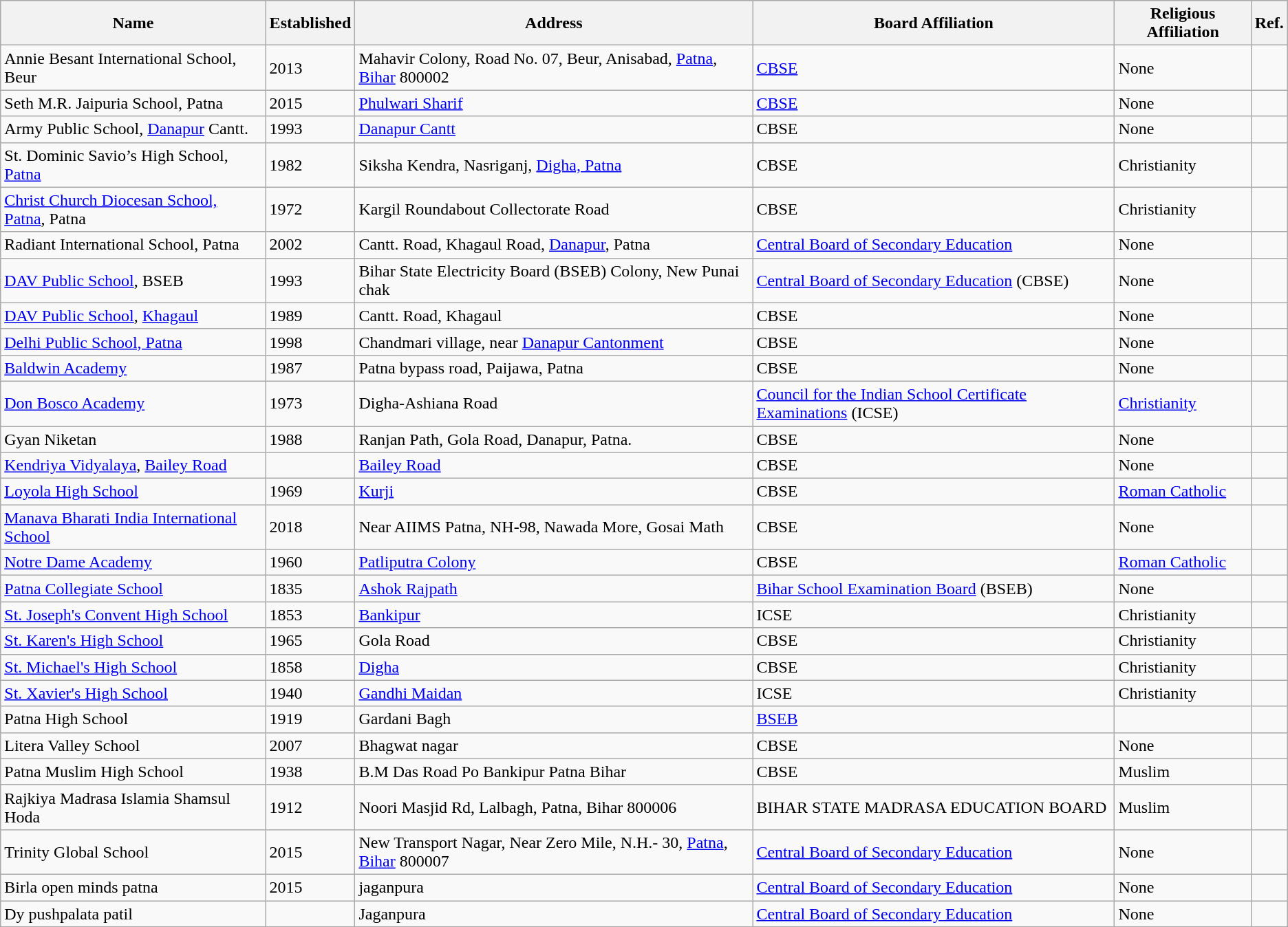<table class="wikitable sortable">
<tr>
<th>Name</th>
<th>Established</th>
<th>Address</th>
<th>Board Affiliation</th>
<th>Religious Affiliation</th>
<th scope="col" class="unsortable">Ref.</th>
</tr>
<tr>
<td>Annie Besant International School, Beur</td>
<td>2013</td>
<td>Mahavir Colony, Road No. 07, Beur, Anisabad, <a href='#'>Patna</a>, <a href='#'>Bihar</a> 800002</td>
<td><a href='#'>CBSE</a></td>
<td>None</td>
<td></td>
</tr>
<tr>
<td>Seth M.R. Jaipuria School, Patna</td>
<td>2015</td>
<td><a href='#'>Phulwari Sharif</a></td>
<td><a href='#'>CBSE</a></td>
<td>None</td>
<td></td>
</tr>
<tr>
<td>Army Public School, <a href='#'>Danapur</a> Cantt.</td>
<td>1993</td>
<td><a href='#'>Danapur Cantt</a></td>
<td>CBSE</td>
<td>None</td>
<td></td>
</tr>
<tr>
<td>St. Dominic Savio’s High School, <a href='#'>Patna</a></td>
<td>1982</td>
<td>Siksha Kendra, Nasriganj, <a href='#'>Digha, Patna</a></td>
<td>CBSE</td>
<td>Christianity</td>
<td></td>
</tr>
<tr>
<td><a href='#'>Christ Church Diocesan School, Patna</a>, Patna</td>
<td>1972</td>
<td>Kargil Roundabout Collectorate Road</td>
<td>CBSE</td>
<td>Christianity</td>
<td></td>
</tr>
<tr>
<td>Radiant International School, Patna</td>
<td>2002</td>
<td>Cantt. Road, Khagaul Road, <a href='#'>Danapur</a>, Patna</td>
<td><a href='#'>Central Board of Secondary Education</a></td>
<td>None</td>
<td></td>
</tr>
<tr>
<td><a href='#'>DAV Public School</a>, BSEB</td>
<td>1993</td>
<td>Bihar State Electricity Board (BSEB) Colony, New Punai chak</td>
<td><a href='#'>Central Board of Secondary Education</a> (CBSE)</td>
<td>None</td>
<td></td>
</tr>
<tr>
<td><a href='#'>DAV Public School</a>, <a href='#'>Khagaul</a></td>
<td>1989</td>
<td>Cantt. Road, Khagaul</td>
<td>CBSE</td>
<td>None</td>
<td></td>
</tr>
<tr>
<td><a href='#'>Delhi Public School, Patna</a></td>
<td>1998</td>
<td>Chandmari village, near <a href='#'>Danapur Cantonment</a></td>
<td>CBSE</td>
<td>None</td>
<td></td>
</tr>
<tr>
<td><a href='#'>Baldwin Academy</a></td>
<td>1987</td>
<td>Patna bypass road, Paijawa, Patna</td>
<td>CBSE</td>
<td>None</td>
<td></td>
</tr>
<tr>
<td><a href='#'>Don Bosco Academy</a></td>
<td>1973</td>
<td>Digha-Ashiana Road</td>
<td><a href='#'>Council for the Indian School Certificate Examinations</a> (ICSE)</td>
<td><a href='#'>Christianity</a></td>
<td></td>
</tr>
<tr>
<td>Gyan Niketan</td>
<td>1988</td>
<td>Ranjan Path, Gola Road, Danapur, Patna.</td>
<td>CBSE</td>
<td>None</td>
<td></td>
</tr>
<tr>
<td><a href='#'>Kendriya Vidyalaya</a>, <a href='#'>Bailey Road</a></td>
<td></td>
<td><a href='#'>Bailey Road</a></td>
<td>CBSE</td>
<td>None</td>
<td></td>
</tr>
<tr>
<td><a href='#'>Loyola High School</a></td>
<td>1969</td>
<td><a href='#'>Kurji</a></td>
<td>CBSE</td>
<td><a href='#'>Roman Catholic</a></td>
<td></td>
</tr>
<tr>
<td><a href='#'>Manava Bharati India International School</a></td>
<td>2018</td>
<td>Near AIIMS Patna, NH-98, Nawada More, Gosai Math</td>
<td>CBSE</td>
<td>None</td>
<td></td>
</tr>
<tr>
<td><a href='#'>Notre Dame Academy</a></td>
<td>1960</td>
<td><a href='#'>Patliputra Colony</a></td>
<td>CBSE</td>
<td><a href='#'>Roman Catholic</a></td>
<td></td>
</tr>
<tr>
<td><a href='#'>Patna Collegiate School</a></td>
<td>1835</td>
<td><a href='#'>Ashok Rajpath</a></td>
<td><a href='#'>Bihar School Examination Board</a> (BSEB)</td>
<td>None</td>
<td></td>
</tr>
<tr>
<td><a href='#'>St. Joseph's Convent High School</a></td>
<td>1853</td>
<td><a href='#'>Bankipur</a></td>
<td>ICSE</td>
<td>Christianity</td>
<td></td>
</tr>
<tr>
<td><a href='#'>St. Karen's High School</a></td>
<td>1965</td>
<td>Gola Road</td>
<td>CBSE</td>
<td>Christianity</td>
<td></td>
</tr>
<tr>
<td><a href='#'>St. Michael's High School</a></td>
<td>1858</td>
<td><a href='#'>Digha</a></td>
<td>CBSE</td>
<td>Christianity</td>
<td></td>
</tr>
<tr>
<td><a href='#'>St. Xavier's High School</a></td>
<td>1940</td>
<td><a href='#'>Gandhi Maidan</a></td>
<td>ICSE</td>
<td>Christianity</td>
<td></td>
</tr>
<tr>
<td>Patna High School</td>
<td>1919</td>
<td>Gardani Bagh</td>
<td><a href='#'>BSEB</a></td>
<td></td>
<td></td>
</tr>
<tr>
<td>Litera Valley School</td>
<td>2007</td>
<td>Bhagwat nagar</td>
<td>CBSE</td>
<td>None</td>
<td></td>
</tr>
<tr>
<td>Patna Muslim High School</td>
<td>1938</td>
<td>B.M Das Road Po Bankipur Patna Bihar</td>
<td>CBSE</td>
<td>Muslim</td>
<td></td>
</tr>
<tr>
<td>Rajkiya Madrasa Islamia Shamsul Hoda</td>
<td>1912</td>
<td>Noori Masjid Rd, Lalbagh, Patna, Bihar 800006</td>
<td>BIHAR STATE MADRASA EDUCATION BOARD</td>
<td>Muslim</td>
<td></td>
</tr>
<tr>
<td>Trinity Global School</td>
<td>2015</td>
<td>New Transport Nagar, Near Zero Mile, N.H.- 30, <a href='#'>Patna</a>, <a href='#'>Bihar</a> 800007</td>
<td><a href='#'>Central Board of Secondary Education</a></td>
<td>None</td>
<td></td>
</tr>
<tr>
<td>Birla open minds patna</td>
<td>2015</td>
<td>jaganpura</td>
<td><a href='#'>Central Board of Secondary Education</a></td>
<td>None</td>
<td></td>
</tr>
<tr>
<td>Dy pushpalata patil</td>
<td></td>
<td>Jaganpura</td>
<td><a href='#'>Central Board of Secondary Education</a></td>
<td>None</td>
<td></td>
</tr>
</table>
